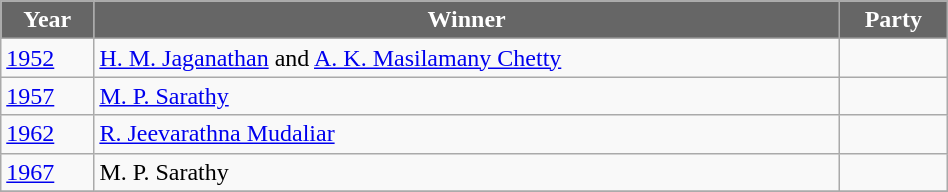<table class="wikitable" width="50%">
<tr>
<th style="background-color:#666666; color:white">Year</th>
<th style="background-color:#666666; color:white">Winner</th>
<th style="background-color:#666666; color:white" colspan="2">Party</th>
</tr>
<tr>
<td><a href='#'>1952</a></td>
<td><a href='#'>H. M. Jaganathan</a> and <a href='#'>A. K. Masilamany Chetty</a></td>
<td></td>
</tr>
<tr>
<td><a href='#'>1957</a></td>
<td><a href='#'>M. P. Sarathy</a></td>
<td></td>
</tr>
<tr>
<td><a href='#'>1962</a></td>
<td><a href='#'>R. Jeevarathna Mudaliar</a></td>
<td></td>
</tr>
<tr>
<td><a href='#'>1967</a></td>
<td>M. P. Sarathy</td>
<td></td>
</tr>
<tr>
</tr>
</table>
